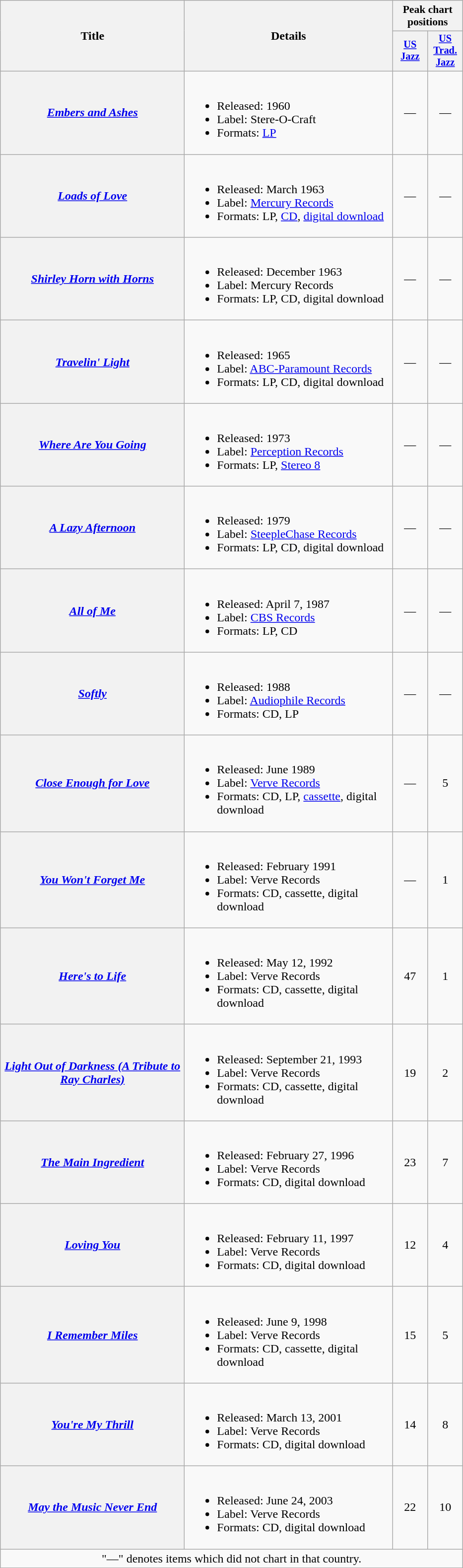<table class="wikitable plainrowheaders" style=text-align:center;>
<tr>
<th scope="col" rowspan="2" style="width:15em;">Title</th>
<th scope="col" rowspan="2" style="width:17em;">Details</th>
<th scope="col" colspan="2" style="width:3em;font-size:90%;">Peak chart positions</th>
</tr>
<tr>
<th scope="col" style="width:3em;font-size:85%;"><a href='#'>US</a><br><a href='#'>Jazz</a><br></th>
<th scope="col" style="width:3em;font-size:85%;"><a href='#'>US</a><br><a href='#'>Trad. Jazz</a><br></th>
</tr>
<tr>
<th scope="row"><em><a href='#'>Embers and Ashes</a></em></th>
<td align=left><br><ul><li>Released: 1960</li><li>Label: Stere-O-Craft</li><li>Formats: <a href='#'>LP</a></li></ul></td>
<td>—</td>
<td>—</td>
</tr>
<tr>
<th scope="row"><em><a href='#'>Loads of Love</a></em></th>
<td align=left><br><ul><li>Released: March 1963</li><li>Label: <a href='#'>Mercury Records</a></li><li>Formats: LP, <a href='#'>CD</a>, <a href='#'>digital download</a></li></ul></td>
<td>—</td>
<td>—</td>
</tr>
<tr>
<th scope="row"><em><a href='#'>Shirley Horn with Horns</a></em></th>
<td align=left><br><ul><li>Released: December 1963</li><li>Label: Mercury Records</li><li>Formats: LP, CD, digital download</li></ul></td>
<td>—</td>
<td>—</td>
</tr>
<tr>
<th scope="row"><em><a href='#'>Travelin' Light</a></em></th>
<td align=left><br><ul><li>Released: 1965</li><li>Label: <a href='#'>ABC-Paramount Records</a></li><li>Formats: LP, CD, digital download</li></ul></td>
<td>—</td>
<td>—</td>
</tr>
<tr>
<th scope="row"><em><a href='#'>Where Are You Going</a></em></th>
<td align=left><br><ul><li>Released: 1973</li><li>Label: <a href='#'>Perception Records</a></li><li>Formats: LP, <a href='#'>Stereo 8</a></li></ul></td>
<td>—</td>
<td>—</td>
</tr>
<tr>
<th scope="row"><em><a href='#'>A Lazy Afternoon</a></em></th>
<td align=left><br><ul><li>Released: 1979</li><li>Label: <a href='#'>SteepleChase Records</a></li><li>Formats: LP, CD, digital download</li></ul></td>
<td>—</td>
<td>—</td>
</tr>
<tr>
<th scope="row"><em><a href='#'>All of Me</a></em></th>
<td align=left><br><ul><li>Released: April 7, 1987</li><li>Label: <a href='#'>CBS Records</a></li><li>Formats: LP, CD</li></ul></td>
<td>—</td>
<td>—</td>
</tr>
<tr>
<th scope="row"><em><a href='#'>Softly</a></em></th>
<td align=left><br><ul><li>Released: 1988</li><li>Label: <a href='#'>Audiophile Records</a></li><li>Formats: CD, LP</li></ul></td>
<td>—</td>
<td>—</td>
</tr>
<tr>
<th scope="row"><em><a href='#'>Close Enough for Love</a></em></th>
<td align=left><br><ul><li>Released: June 1989</li><li>Label: <a href='#'>Verve Records</a></li><li>Formats: CD, LP, <a href='#'>cassette</a>, digital download</li></ul></td>
<td>—</td>
<td>5</td>
</tr>
<tr>
<th scope="row"><em><a href='#'>You Won't Forget Me</a></em></th>
<td align=left><br><ul><li>Released: February 1991</li><li>Label: Verve Records</li><li>Formats: CD, cassette, digital download</li></ul></td>
<td>—</td>
<td>1</td>
</tr>
<tr>
<th scope="row"><em><a href='#'>Here's to Life</a></em></th>
<td align=left><br><ul><li>Released: May 12, 1992</li><li>Label: Verve Records</li><li>Formats: CD, cassette, digital download</li></ul></td>
<td>47</td>
<td>1</td>
</tr>
<tr>
<th scope="row"><em><a href='#'>Light Out of Darkness (A Tribute to Ray Charles)</a></em></th>
<td align=left><br><ul><li>Released: September 21, 1993</li><li>Label: Verve Records</li><li>Formats: CD, cassette, digital download</li></ul></td>
<td>19</td>
<td>2</td>
</tr>
<tr>
<th scope="row"><em><a href='#'>The Main Ingredient</a></em></th>
<td align=left><br><ul><li>Released: February 27, 1996</li><li>Label: Verve Records</li><li>Formats: CD, digital download</li></ul></td>
<td>23</td>
<td>7</td>
</tr>
<tr>
<th scope="row"><em><a href='#'>Loving You</a></em></th>
<td align=left><br><ul><li>Released: February 11, 1997</li><li>Label: Verve Records</li><li>Formats: CD, digital download</li></ul></td>
<td>12</td>
<td>4</td>
</tr>
<tr>
<th scope="row"><em><a href='#'>I Remember Miles</a></em></th>
<td align=left><br><ul><li>Released: June 9, 1998</li><li>Label: Verve Records</li><li>Formats: CD, cassette, digital download</li></ul></td>
<td>15</td>
<td>5</td>
</tr>
<tr>
<th scope="row"><em><a href='#'>You're My Thrill</a></em></th>
<td align=left><br><ul><li>Released: March 13, 2001</li><li>Label: Verve Records</li><li>Formats: CD, digital download</li></ul></td>
<td>14</td>
<td>8</td>
</tr>
<tr>
<th scope="row"><em><a href='#'>May the Music Never End</a></em></th>
<td align=left><br><ul><li>Released: June 24, 2003</li><li>Label: Verve Records</li><li>Formats: CD, digital download</li></ul></td>
<td>22</td>
<td>10</td>
</tr>
<tr>
<td colspan="4" style="text-align:center;" style="font-size:90%">"—" denotes items which did not chart in that country.</td>
</tr>
<tr>
</tr>
</table>
